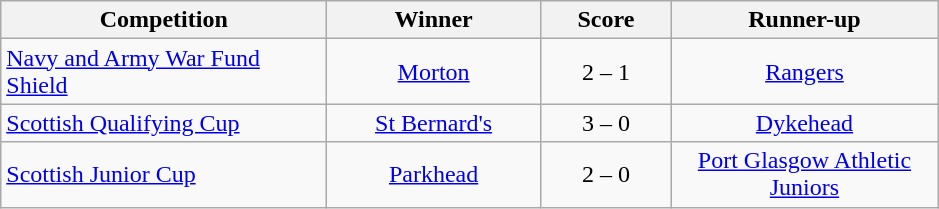<table class="wikitable" style="text-align: center;">
<tr>
<th width=210>Competition</th>
<th width=135>Winner</th>
<th width=80>Score</th>
<th width=170>Runner-up</th>
</tr>
<tr>
<td align=left><a href='#'>Navy and Army War Fund Shield</a></td>
<td><a href='#'>Morton</a></td>
<td>2 – 1</td>
<td><a href='#'>Rangers</a></td>
</tr>
<tr>
<td align=left><a href='#'>Scottish Qualifying Cup</a></td>
<td><a href='#'>St Bernard's</a></td>
<td>3 – 0</td>
<td><a href='#'>Dykehead</a></td>
</tr>
<tr>
<td align=left><a href='#'>Scottish Junior Cup</a></td>
<td><a href='#'>Parkhead</a></td>
<td>2 – 0</td>
<td><a href='#'>Port Glasgow Athletic Juniors</a></td>
</tr>
</table>
